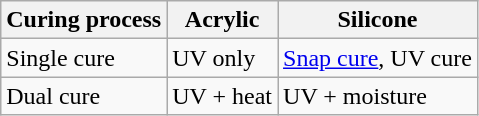<table class="wikitable">
<tr>
<th>Curing process</th>
<th>Acrylic</th>
<th>Silicone</th>
</tr>
<tr>
<td>Single cure</td>
<td>UV only</td>
<td><a href='#'>Snap cure</a>, UV cure</td>
</tr>
<tr>
<td>Dual cure</td>
<td>UV + heat</td>
<td>UV + moisture</td>
</tr>
</table>
